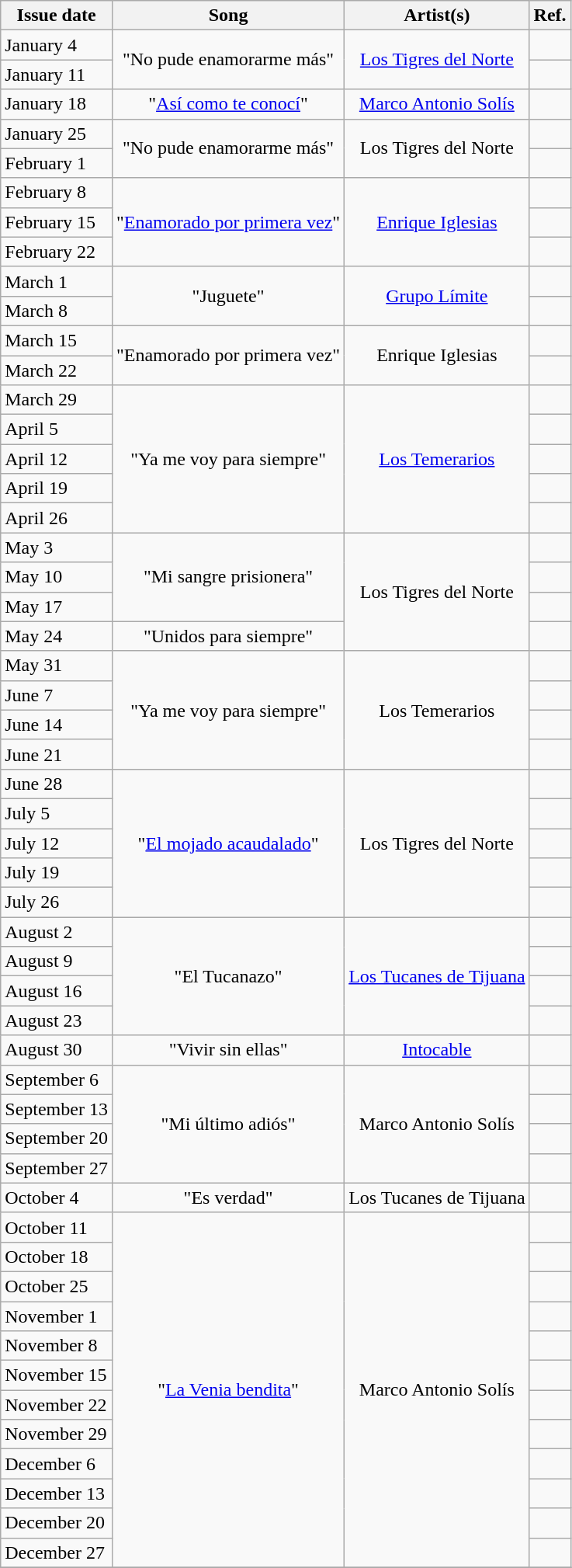<table class="wikitable">
<tr>
<th>Issue date</th>
<th>Song</th>
<th>Artist(s)</th>
<th>Ref.</th>
</tr>
<tr>
<td>January 4</td>
<td style="text-align: center;" rowspan="2">"No pude enamorarme más"</td>
<td style="text-align: center;" rowspan="2"><a href='#'>Los Tigres del Norte</a></td>
<td style="text-align: center;"></td>
</tr>
<tr>
<td>January 11</td>
<td style="text-align: center;"></td>
</tr>
<tr>
<td>January 18</td>
<td style="text-align: center;" rowspan="1">"<a href='#'>Así como te conocí</a>"</td>
<td style="text-align: center;" rowspan="1"><a href='#'>Marco Antonio Solís</a></td>
<td style="text-align: center;"></td>
</tr>
<tr>
<td>January 25</td>
<td style="text-align: center;" rowspan="2">"No pude enamorarme más"</td>
<td style="text-align: center;" rowspan="2">Los Tigres del Norte</td>
<td style="text-align: center;"></td>
</tr>
<tr>
<td>February 1</td>
<td style="text-align: center;"></td>
</tr>
<tr>
<td>February 8</td>
<td style="text-align: center;" rowspan="3">"<a href='#'>Enamorado por primera vez</a>"</td>
<td style="text-align: center;" rowspan="3"><a href='#'>Enrique Iglesias</a></td>
<td style="text-align: center;"></td>
</tr>
<tr>
<td>February 15</td>
<td style="text-align: center;"></td>
</tr>
<tr>
<td>February 22</td>
<td style="text-align: center;"></td>
</tr>
<tr>
<td>March 1</td>
<td style="text-align: center;" rowspan="2">"Juguete"</td>
<td style="text-align: center;" rowspan="2"><a href='#'>Grupo Límite</a></td>
<td style="text-align: center;"></td>
</tr>
<tr>
<td>March 8</td>
<td style="text-align: center;"></td>
</tr>
<tr>
<td>March 15</td>
<td style="text-align: center;" rowspan="2">"Enamorado por primera vez"</td>
<td style="text-align: center;" rowspan="2">Enrique Iglesias</td>
<td style="text-align: center;"></td>
</tr>
<tr>
<td>March 22</td>
<td style="text-align: center;"></td>
</tr>
<tr>
<td>March 29</td>
<td style="text-align: center;" rowspan="5">"Ya me voy para siempre"</td>
<td style="text-align: center;" rowspan="5"><a href='#'>Los Temerarios</a></td>
<td style="text-align: center;"></td>
</tr>
<tr>
<td>April 5</td>
<td style="text-align: center;"></td>
</tr>
<tr>
<td>April 12</td>
<td style="text-align: center;"></td>
</tr>
<tr>
<td>April 19</td>
<td style="text-align: center;"></td>
</tr>
<tr>
<td>April 26</td>
<td style="text-align: center;"></td>
</tr>
<tr>
<td>May 3</td>
<td style="text-align: center;" rowspan="3">"Mi sangre prisionera"</td>
<td style="text-align: center;" rowspan="4">Los Tigres del Norte</td>
<td style="text-align: center;"></td>
</tr>
<tr>
<td>May 10</td>
<td style="text-align: center;"></td>
</tr>
<tr>
<td>May 17</td>
<td style="text-align: center;"></td>
</tr>
<tr>
<td>May 24</td>
<td style="text-align: center;" rowspan="1">"Unidos para siempre"</td>
<td style="text-align: center;"></td>
</tr>
<tr>
<td>May 31</td>
<td style="text-align: center;" rowspan="4">"Ya me voy para siempre"</td>
<td style="text-align: center;" rowspan="4">Los Temerarios</td>
<td style="text-align: center;"></td>
</tr>
<tr>
<td>June 7</td>
<td style="text-align: center;"></td>
</tr>
<tr>
<td>June 14</td>
<td style="text-align: center;"></td>
</tr>
<tr>
<td>June 21</td>
<td style="text-align: center;"></td>
</tr>
<tr>
<td>June 28</td>
<td style="text-align: center;" rowspan="5">"<a href='#'>El mojado acaudalado</a>"</td>
<td style="text-align: center;" rowspan="5">Los Tigres del Norte</td>
<td style="text-align: center;"></td>
</tr>
<tr>
<td>July 5</td>
<td style="text-align: center;"></td>
</tr>
<tr>
<td>July 12</td>
<td style="text-align: center;"></td>
</tr>
<tr>
<td>July 19</td>
<td style="text-align: center;"></td>
</tr>
<tr>
<td>July 26</td>
<td style="text-align: center;"></td>
</tr>
<tr>
<td>August 2</td>
<td style="text-align: center;" rowspan="4">"El Tucanazo"</td>
<td style="text-align: center;" rowspan="4"><a href='#'>Los Tucanes de Tijuana</a></td>
<td style="text-align: center;"></td>
</tr>
<tr>
<td>August 9</td>
<td style="text-align: center;"></td>
</tr>
<tr>
<td>August 16</td>
<td style="text-align: center;"></td>
</tr>
<tr>
<td>August 23</td>
<td style="text-align: center;"></td>
</tr>
<tr>
<td>August 30</td>
<td style="text-align: center;" rowspan="1">"Vivir sin ellas"</td>
<td style="text-align: center;" rowspan="1"><a href='#'>Intocable</a></td>
<td style="text-align: center;"></td>
</tr>
<tr>
<td>September 6</td>
<td style="text-align: center;" rowspan="4">"Mi último adiós"</td>
<td style="text-align: center;" rowspan="4">Marco Antonio Solís</td>
<td style="text-align: center;"></td>
</tr>
<tr>
<td>September 13</td>
<td style="text-align: center;"></td>
</tr>
<tr>
<td>September 20</td>
<td style="text-align: center;"></td>
</tr>
<tr>
<td>September 27</td>
<td style="text-align: center;"></td>
</tr>
<tr>
<td>October 4</td>
<td style="text-align: center;" rowspan="1">"Es verdad"</td>
<td style="text-align: center;" rowspan="1">Los Tucanes de Tijuana</td>
<td style="text-align: center;"></td>
</tr>
<tr>
<td>October 11</td>
<td style="text-align: center;" rowspan="12">"<a href='#'>La Venia bendita</a>"</td>
<td style="text-align: center;" rowspan="12">Marco Antonio Solís</td>
<td style="text-align: center;"></td>
</tr>
<tr>
<td>October 18</td>
<td style="text-align: center;"></td>
</tr>
<tr>
<td>October 25</td>
<td style="text-align: center;"></td>
</tr>
<tr>
<td>November 1</td>
<td style="text-align: center;"></td>
</tr>
<tr>
<td>November 8</td>
<td style="text-align: center;"></td>
</tr>
<tr>
<td>November 15</td>
<td style="text-align: center;"></td>
</tr>
<tr>
<td>November 22</td>
<td style="text-align: center;"></td>
</tr>
<tr>
<td>November 29</td>
<td style="text-align: center;"></td>
</tr>
<tr>
<td>December 6</td>
<td style="text-align: center;"></td>
</tr>
<tr>
<td>December 13</td>
<td style="text-align: center;"></td>
</tr>
<tr>
<td>December 20</td>
<td style="text-align: center;"></td>
</tr>
<tr>
<td>December 27</td>
<td style="text-align: center;"></td>
</tr>
<tr>
</tr>
</table>
